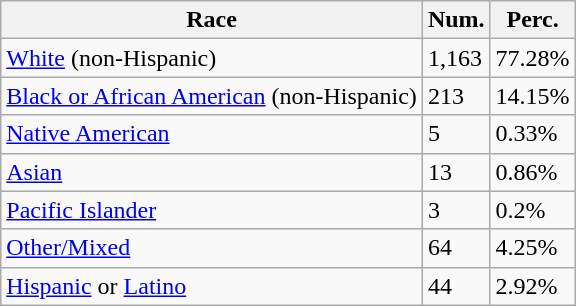<table class="wikitable">
<tr>
<th>Race</th>
<th>Num.</th>
<th>Perc.</th>
</tr>
<tr>
<td><a href='#'>White</a> (non-Hispanic)</td>
<td>1,163</td>
<td>77.28%</td>
</tr>
<tr>
<td><a href='#'>Black or African American</a> (non-Hispanic)</td>
<td>213</td>
<td>14.15%</td>
</tr>
<tr>
<td><a href='#'>Native American</a></td>
<td>5</td>
<td>0.33%</td>
</tr>
<tr>
<td><a href='#'>Asian</a></td>
<td>13</td>
<td>0.86%</td>
</tr>
<tr>
<td><a href='#'>Pacific Islander</a></td>
<td>3</td>
<td>0.2%</td>
</tr>
<tr>
<td><a href='#'>Other/Mixed</a></td>
<td>64</td>
<td>4.25%</td>
</tr>
<tr>
<td><a href='#'>Hispanic</a> or <a href='#'>Latino</a></td>
<td>44</td>
<td>2.92%</td>
</tr>
</table>
